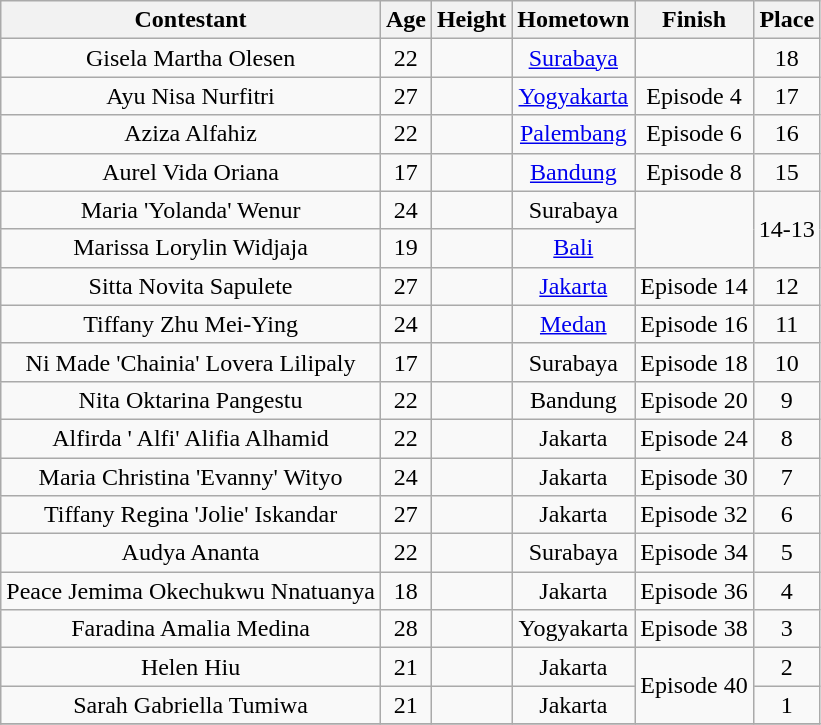<table class="wikitable sortable" style="text-align:center;">
<tr>
<th>Contestant</th>
<th>Age</th>
<th>Height</th>
<th>Hometown</th>
<th>Finish</th>
<th>Place</th>
</tr>
<tr>
<td>Gisela Martha Olesen</td>
<td>22</td>
<td></td>
<td><a href='#'>Surabaya</a></td>
<td></td>
<td>18</td>
</tr>
<tr>
<td>Ayu Nisa Nurfitri</td>
<td>27</td>
<td></td>
<td><a href='#'>Yogyakarta</a></td>
<td>Episode 4</td>
<td>17</td>
</tr>
<tr>
<td>Aziza Alfahiz</td>
<td>22</td>
<td></td>
<td><a href='#'>Palembang</a></td>
<td>Episode 6</td>
<td>16</td>
</tr>
<tr>
<td>Aurel Vida Oriana</td>
<td>17</td>
<td></td>
<td><a href='#'>Bandung</a></td>
<td>Episode 8</td>
<td>15</td>
</tr>
<tr>
<td>Maria 'Yolanda' Wenur</td>
<td>24</td>
<td></td>
<td>Surabaya</td>
<td rowspan=2></td>
<td rowspan=2>14-13</td>
</tr>
<tr>
<td>Marissa Lorylin Widjaja</td>
<td>19</td>
<td></td>
<td><a href='#'>Bali</a></td>
</tr>
<tr>
<td>Sitta Novita Sapulete</td>
<td>27</td>
<td></td>
<td><a href='#'>Jakarta</a></td>
<td>Episode 14</td>
<td>12</td>
</tr>
<tr>
<td>Tiffany Zhu Mei-Ying</td>
<td>24</td>
<td></td>
<td><a href='#'>Medan</a></td>
<td>Episode 16</td>
<td>11</td>
</tr>
<tr>
<td>Ni Made 'Chainia' Lovera Lilipaly</td>
<td>17</td>
<td></td>
<td>Surabaya</td>
<td>Episode 18</td>
<td>10</td>
</tr>
<tr>
<td>Nita Oktarina Pangestu</td>
<td>22</td>
<td></td>
<td>Bandung</td>
<td>Episode 20</td>
<td>9</td>
</tr>
<tr>
<td>Alfirda ' Alfi' Alifia Alhamid</td>
<td>22</td>
<td></td>
<td>Jakarta</td>
<td>Episode 24</td>
<td>8</td>
</tr>
<tr>
<td>Maria Christina 'Evanny' Wityo</td>
<td>24</td>
<td></td>
<td>Jakarta</td>
<td>Episode 30</td>
<td>7</td>
</tr>
<tr>
<td>Tiffany Regina 'Jolie' Iskandar</td>
<td>27</td>
<td></td>
<td>Jakarta</td>
<td>Episode 32</td>
<td>6</td>
</tr>
<tr>
<td>Audya Ananta</td>
<td>22</td>
<td></td>
<td>Surabaya</td>
<td>Episode 34</td>
<td>5</td>
</tr>
<tr>
<td>Peace Jemima Okechukwu Nnatuanya</td>
<td>18</td>
<td></td>
<td>Jakarta</td>
<td>Episode 36</td>
<td>4</td>
</tr>
<tr>
<td>Faradina Amalia Medina</td>
<td>28</td>
<td></td>
<td>Yogyakarta</td>
<td>Episode 38</td>
<td>3</td>
</tr>
<tr>
<td>Helen Hiu</td>
<td>21</td>
<td></td>
<td>Jakarta</td>
<td rowspan="2">Episode 40</td>
<td>2</td>
</tr>
<tr>
<td>Sarah Gabriella Tumiwa</td>
<td>21</td>
<td></td>
<td>Jakarta</td>
<td>1</td>
</tr>
<tr>
</tr>
</table>
